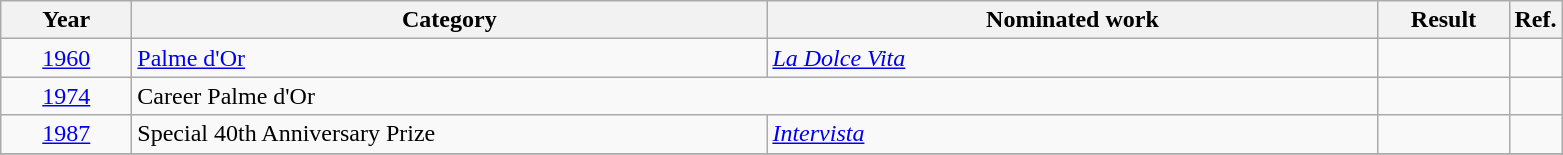<table class=wikitable>
<tr>
<th scope="col" style="width:5em;">Year</th>
<th scope="col" style="width:26em;">Category</th>
<th scope="col" style="width:25em;">Nominated work</th>
<th scope="col" style="width:5em;">Result</th>
<th>Ref.</th>
</tr>
<tr>
<td style="text-align:center;"><a href='#'>1960</a></td>
<td><a href='#'>Palme d'Or</a></td>
<td rowspan=1><em><a href='#'>La Dolce Vita</a></em></td>
<td></td>
<td></td>
</tr>
<tr>
<td style="text-align:center;"><a href='#'>1974</a></td>
<td colspan=2>Career Palme d'Or</td>
<td></td>
<td></td>
</tr>
<tr>
<td style="text-align:center;"><a href='#'>1987</a></td>
<td>Special 40th Anniversary Prize</td>
<td><em><a href='#'>Intervista</a></em></td>
<td></td>
<td></td>
</tr>
<tr>
</tr>
</table>
